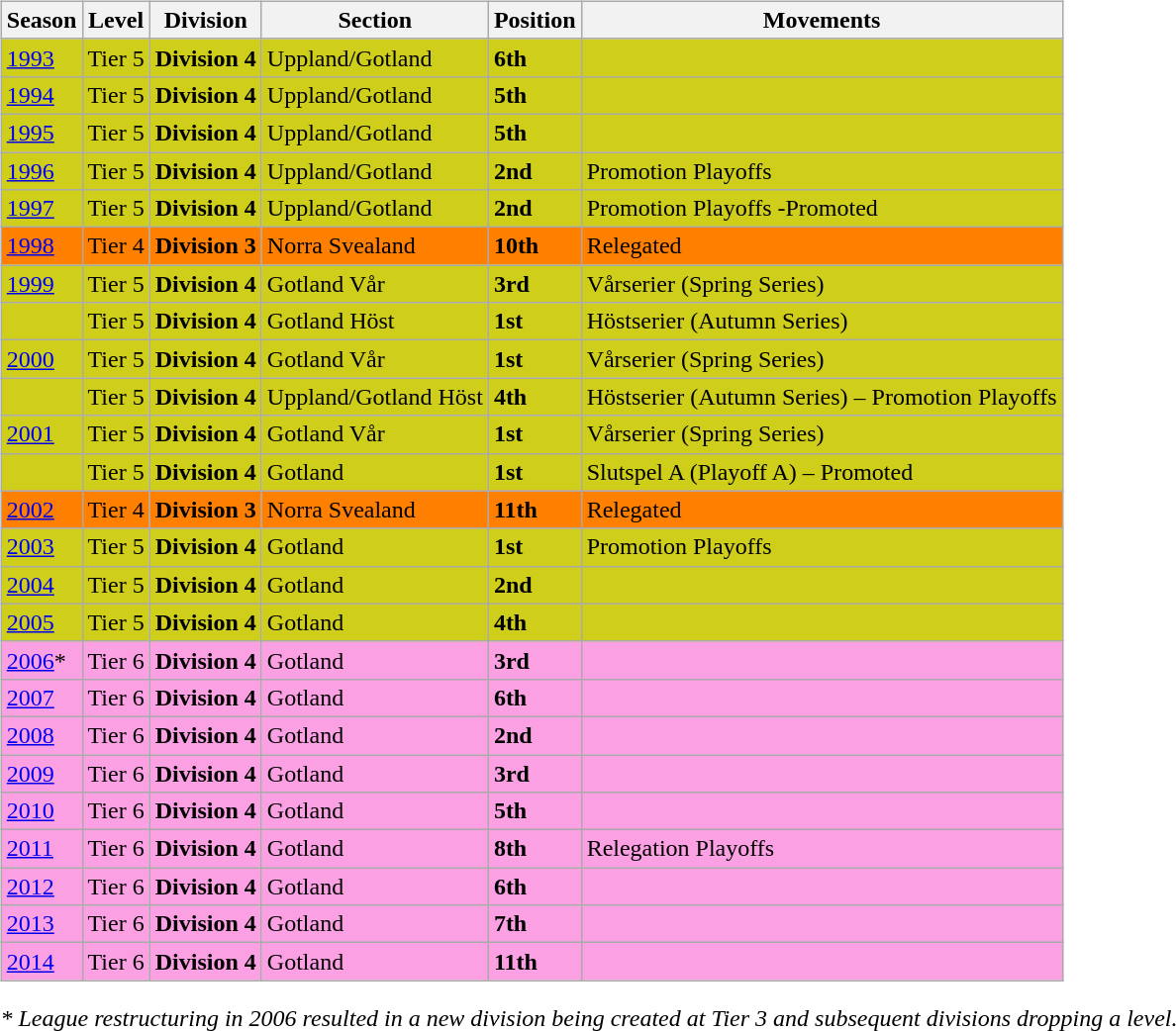<table>
<tr>
<td valign="top" width=0%><br><table class="wikitable">
<tr style="background:#f0f6fa;">
<th><strong>Season</strong></th>
<th><strong>Level</strong></th>
<th><strong>Division</strong></th>
<th><strong>Section</strong></th>
<th><strong>Position</strong></th>
<th><strong>Movements</strong></th>
</tr>
<tr>
<td style="background:#CECE1B;"><a href='#'>1993</a></td>
<td style="background:#CECE1B;">Tier 5</td>
<td style="background:#CECE1B;"><strong>Division 4</strong></td>
<td style="background:#CECE1B;">Uppland/Gotland</td>
<td style="background:#CECE1B;"><strong>6th</strong></td>
<td style="background:#CECE1B;"></td>
</tr>
<tr>
<td style="background:#CECE1B;"><a href='#'>1994</a></td>
<td style="background:#CECE1B;">Tier 5</td>
<td style="background:#CECE1B;"><strong>Division 4</strong></td>
<td style="background:#CECE1B;">Uppland/Gotland</td>
<td style="background:#CECE1B;"><strong>5th</strong></td>
<td style="background:#CECE1B;"></td>
</tr>
<tr>
<td style="background:#CECE1B;"><a href='#'>1995</a></td>
<td style="background:#CECE1B;">Tier 5</td>
<td style="background:#CECE1B;"><strong>Division 4</strong></td>
<td style="background:#CECE1B;">Uppland/Gotland</td>
<td style="background:#CECE1B;"><strong>5th</strong></td>
<td style="background:#CECE1B;"></td>
</tr>
<tr>
<td style="background:#CECE1B;"><a href='#'>1996</a></td>
<td style="background:#CECE1B;">Tier 5</td>
<td style="background:#CECE1B;"><strong>Division 4</strong></td>
<td style="background:#CECE1B;">Uppland/Gotland</td>
<td style="background:#CECE1B;"><strong>2nd</strong></td>
<td style="background:#CECE1B;">Promotion Playoffs</td>
</tr>
<tr>
<td style="background:#CECE1B;"><a href='#'>1997</a></td>
<td style="background:#CECE1B;">Tier 5</td>
<td style="background:#CECE1B;"><strong>Division 4</strong></td>
<td style="background:#CECE1B;">Uppland/Gotland</td>
<td style="background:#CECE1B;"><strong>2nd</strong></td>
<td style="background:#CECE1B;">Promotion Playoffs -Promoted</td>
</tr>
<tr>
<td style="background:#FF7F00;"><a href='#'>1998</a></td>
<td style="background:#FF7F00;">Tier 4</td>
<td style="background:#FF7F00;"><strong>Division 3</strong></td>
<td style="background:#FF7F00;">Norra Svealand</td>
<td style="background:#FF7F00;"><strong>10th</strong></td>
<td style="background:#FF7F00;">Relegated</td>
</tr>
<tr>
<td style="background:#CECE1B;"><a href='#'>1999</a></td>
<td style="background:#CECE1B;">Tier 5</td>
<td style="background:#CECE1B;"><strong>Division 4</strong></td>
<td style="background:#CECE1B;">Gotland Vår</td>
<td style="background:#CECE1B;"><strong>3rd</strong></td>
<td style="background:#CECE1B;">Vårserier (Spring Series)</td>
</tr>
<tr>
<td style="background:#CECE1B;"></td>
<td style="background:#CECE1B;">Tier 5</td>
<td style="background:#CECE1B;"><strong>Division 4</strong></td>
<td style="background:#CECE1B;">Gotland Höst</td>
<td style="background:#CECE1B;"><strong>1st</strong></td>
<td style="background:#CECE1B;">Höstserier (Autumn Series)</td>
</tr>
<tr>
<td style="background:#CECE1B;"><a href='#'>2000</a></td>
<td style="background:#CECE1B;">Tier 5</td>
<td style="background:#CECE1B;"><strong>Division 4</strong></td>
<td style="background:#CECE1B;">Gotland Vår</td>
<td style="background:#CECE1B;"><strong>1st</strong></td>
<td style="background:#CECE1B;">Vårserier (Spring Series)</td>
</tr>
<tr>
<td style="background:#CECE1B;"></td>
<td style="background:#CECE1B;">Tier 5</td>
<td style="background:#CECE1B;"><strong>Division 4</strong></td>
<td style="background:#CECE1B;">Uppland/Gotland Höst</td>
<td style="background:#CECE1B;"><strong>4th</strong></td>
<td style="background:#CECE1B;">Höstserier (Autumn Series) – Promotion Playoffs</td>
</tr>
<tr>
<td style="background:#CECE1B;"><a href='#'>2001</a></td>
<td style="background:#CECE1B;">Tier 5</td>
<td style="background:#CECE1B;"><strong>Division 4</strong></td>
<td style="background:#CECE1B;">Gotland Vår</td>
<td style="background:#CECE1B;"><strong>1st</strong></td>
<td style="background:#CECE1B;">Vårserier (Spring Series)</td>
</tr>
<tr>
<td style="background:#CECE1B;"></td>
<td style="background:#CECE1B;">Tier 5</td>
<td style="background:#CECE1B;"><strong>Division 4</strong></td>
<td style="background:#CECE1B;">Gotland</td>
<td style="background:#CECE1B;"><strong>1st</strong></td>
<td style="background:#CECE1B;">Slutspel A (Playoff A) – Promoted</td>
</tr>
<tr>
<td style="background:#FF7F00;"><a href='#'>2002</a></td>
<td style="background:#FF7F00;">Tier 4</td>
<td style="background:#FF7F00;"><strong>Division 3</strong></td>
<td style="background:#FF7F00;">Norra Svealand</td>
<td style="background:#FF7F00;"><strong>11th</strong></td>
<td style="background:#FF7F00;">Relegated</td>
</tr>
<tr>
<td style="background:#CECE1B;"><a href='#'>2003</a></td>
<td style="background:#CECE1B;">Tier 5</td>
<td style="background:#CECE1B;"><strong>Division 4</strong></td>
<td style="background:#CECE1B;">Gotland</td>
<td style="background:#CECE1B;"><strong>1st</strong></td>
<td style="background:#CECE1B;">Promotion Playoffs</td>
</tr>
<tr>
<td style="background:#CECE1B;"><a href='#'>2004</a></td>
<td style="background:#CECE1B;">Tier 5</td>
<td style="background:#CECE1B;"><strong>Division 4</strong></td>
<td style="background:#CECE1B;">Gotland</td>
<td style="background:#CECE1B;"><strong>2nd</strong></td>
<td style="background:#CECE1B;"></td>
</tr>
<tr>
<td style="background:#CECE1B;"><a href='#'>2005</a></td>
<td style="background:#CECE1B;">Tier 5</td>
<td style="background:#CECE1B;"><strong>Division 4</strong></td>
<td style="background:#CECE1B;">Gotland</td>
<td style="background:#CECE1B;"><strong>4th</strong></td>
<td style="background:#CECE1B;"></td>
</tr>
<tr>
<td style="background:#FBA0E3;"><a href='#'>2006</a>*</td>
<td style="background:#FBA0E3;">Tier 6</td>
<td style="background:#FBA0E3;"><strong>Division 4</strong></td>
<td style="background:#FBA0E3;">Gotland</td>
<td style="background:#FBA0E3;"><strong>3rd</strong></td>
<td style="background:#FBA0E3;"></td>
</tr>
<tr>
<td style="background:#FBA0E3;"><a href='#'>2007</a></td>
<td style="background:#FBA0E3;">Tier 6</td>
<td style="background:#FBA0E3;"><strong>Division 4</strong></td>
<td style="background:#FBA0E3;">Gotland</td>
<td style="background:#FBA0E3;"><strong>6th</strong></td>
<td style="background:#FBA0E3;"></td>
</tr>
<tr>
<td style="background:#FBA0E3;"><a href='#'>2008</a></td>
<td style="background:#FBA0E3;">Tier 6</td>
<td style="background:#FBA0E3;"><strong>Division 4</strong></td>
<td style="background:#FBA0E3;">Gotland</td>
<td style="background:#FBA0E3;"><strong>2nd</strong></td>
<td style="background:#FBA0E3;"></td>
</tr>
<tr>
<td style="background:#FBA0E3;"><a href='#'>2009</a></td>
<td style="background:#FBA0E3;">Tier 6</td>
<td style="background:#FBA0E3;"><strong>Division 4</strong></td>
<td style="background:#FBA0E3;">Gotland</td>
<td style="background:#FBA0E3;"><strong>3rd</strong></td>
<td style="background:#FBA0E3;"></td>
</tr>
<tr>
<td style="background:#FBA0E3;"><a href='#'>2010</a></td>
<td style="background:#FBA0E3;">Tier 6</td>
<td style="background:#FBA0E3;"><strong>Division 4</strong></td>
<td style="background:#FBA0E3;">Gotland</td>
<td style="background:#FBA0E3;"><strong>5th</strong></td>
<td style="background:#FBA0E3;"></td>
</tr>
<tr>
<td style="background:#FBA0E3;"><a href='#'>2011</a></td>
<td style="background:#FBA0E3;">Tier 6</td>
<td style="background:#FBA0E3;"><strong>Division 4</strong></td>
<td style="background:#FBA0E3;">Gotland</td>
<td style="background:#FBA0E3;"><strong>8th</strong></td>
<td style="background:#FBA0E3;">Relegation Playoffs</td>
</tr>
<tr>
<td style="background:#FBA0E3;"><a href='#'>2012</a></td>
<td style="background:#FBA0E3;">Tier 6</td>
<td style="background:#FBA0E3;"><strong>Division 4</strong></td>
<td style="background:#FBA0E3;">Gotland</td>
<td style="background:#FBA0E3;"><strong>6th</strong></td>
<td style="background:#FBA0E3;"></td>
</tr>
<tr>
<td style="background:#FBA0E3;"><a href='#'>2013</a></td>
<td style="background:#FBA0E3;">Tier 6</td>
<td style="background:#FBA0E3;"><strong>Division 4</strong></td>
<td style="background:#FBA0E3;">Gotland</td>
<td style="background:#FBA0E3;"><strong>7th</strong></td>
<td style="background:#FBA0E3;"></td>
</tr>
<tr>
<td style="background:#FBA0E3;"><a href='#'>2014</a></td>
<td style="background:#FBA0E3;">Tier 6</td>
<td style="background:#FBA0E3;"><strong>Division 4</strong></td>
<td style="background:#FBA0E3;">Gotland</td>
<td style="background:#FBA0E3;"><strong>11th</strong></td>
<td style="background:#FBA0E3;"></td>
</tr>
</table>
<em>* League restructuring in 2006 resulted in a new division being created at Tier 3 and subsequent divisions dropping a level.</em>


</td>
</tr>
</table>
